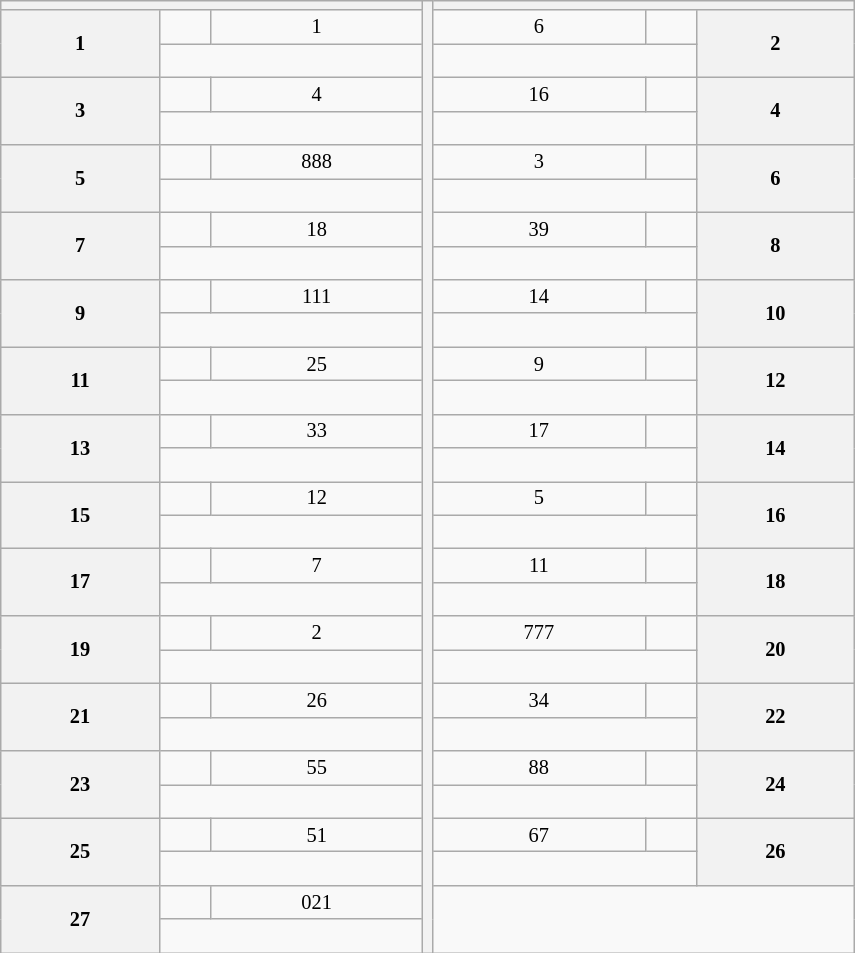<table class="wikitable" style="font-size: 85%;">
<tr>
<th colspan="3" width="275px"></th>
<th rowspan="29"></th>
<th colspan="3" width="275px"></th>
</tr>
<tr>
<th rowspan="2">1</th>
<td align="left"><br></td>
<td align="center">1</td>
<td align="center">6</td>
<td align="left"><br></td>
<th rowspan="2">2</th>
</tr>
<tr>
<td colspan=2 align="center"><br></td>
<td colspan=2 align="center"><br></td>
</tr>
<tr>
<th rowspan="2">3</th>
<td align="left"><br></td>
<td align="center">4</td>
<td align="center">16</td>
<td align="left"><br></td>
<th rowspan="2">4</th>
</tr>
<tr>
<td colspan=2 align="center"><br></td>
<td colspan=2 align="center"><br></td>
</tr>
<tr>
<th rowspan="2">5</th>
<td align="left"><br></td>
<td align="center">888</td>
<td align="center">3</td>
<td align="left"><br></td>
<th rowspan="2">6</th>
</tr>
<tr>
<td colspan=2 align="center"><br></td>
<td colspan=2 align="center"><br></td>
</tr>
<tr>
<th rowspan="2">7</th>
<td align="left"><br></td>
<td align="center">18</td>
<td align="center">39</td>
<td align="left"><br></td>
<th rowspan="2">8</th>
</tr>
<tr>
<td colspan=2 align="center"><br></td>
<td colspan=2 align="center"><br></td>
</tr>
<tr>
<th rowspan="2">9</th>
<td align="left"><br></td>
<td align="center">111</td>
<td align="center">14</td>
<td align="left"><br></td>
<th rowspan="2">10</th>
</tr>
<tr>
<td colspan=2 align="center"><br></td>
<td colspan=2 align="center"><br></td>
</tr>
<tr>
<th rowspan="2">11</th>
<td align="left"><br></td>
<td align="center">25</td>
<td align="center">9</td>
<td align="left"><br></td>
<th rowspan="2">12</th>
</tr>
<tr>
<td colspan=2 align="center"><br></td>
<td colspan=2 align="center"><br></td>
</tr>
<tr>
<th rowspan="2">13</th>
<td align="left"><br></td>
<td align="center">33</td>
<td align="center">17</td>
<td align="left"><br></td>
<th rowspan="2">14</th>
</tr>
<tr>
<td colspan=2 align="center"><br></td>
<td colspan=2 align="center"><br></td>
</tr>
<tr>
<th rowspan="2">15</th>
<td align="left"><br></td>
<td align="center">12</td>
<td align="center">5</td>
<td align="left"><br></td>
<th rowspan="2">16</th>
</tr>
<tr>
<td colspan=2 align="center"><br></td>
<td colspan=2 align="center"><br></td>
</tr>
<tr>
<th rowspan="2">17</th>
<td align="left"><br></td>
<td align="center">7</td>
<td align="center">11</td>
<td align="left"><br></td>
<th rowspan="2">18</th>
</tr>
<tr>
<td colspan=2 align="center"><br></td>
<td colspan=2 align="center"><br></td>
</tr>
<tr>
<th rowspan="2">19</th>
<td align="left"><br></td>
<td align="center">2</td>
<td align="center">777</td>
<td align="left"><br></td>
<th rowspan="2">20</th>
</tr>
<tr>
<td colspan=2 align="center"><br></td>
<td colspan=2 align="center"><br></td>
</tr>
<tr>
<th rowspan="2">21</th>
<td align="left"><br></td>
<td align="center">26</td>
<td align="center">34</td>
<td align="left"><br></td>
<th rowspan="2">22</th>
</tr>
<tr>
<td colspan=2 align="center"><br></td>
<td colspan=2 align="center"><br></td>
</tr>
<tr>
<th rowspan="2">23</th>
<td align="left"><br></td>
<td align="center">55</td>
<td align="center">88</td>
<td align="left"><br></td>
<th rowspan="2">24</th>
</tr>
<tr>
<td colspan=2 align="center"><br></td>
<td colspan=2 align="center"><br></td>
</tr>
<tr>
<th rowspan="2">25</th>
<td align="left"><br></td>
<td align="center">51</td>
<td align="center">67</td>
<td align="left"><br></td>
<th rowspan="2">26</th>
</tr>
<tr>
<td colspan=2 align="center"><br></td>
<td colspan=2 align="center"><br></td>
</tr>
<tr>
<th rowspan="2">27</th>
<td align="left"><br></td>
<td align="center">021</td>
<td rowspan="2" colspan="3"></td>
</tr>
<tr>
<td colspan=2 align="center"><br></td>
</tr>
</table>
